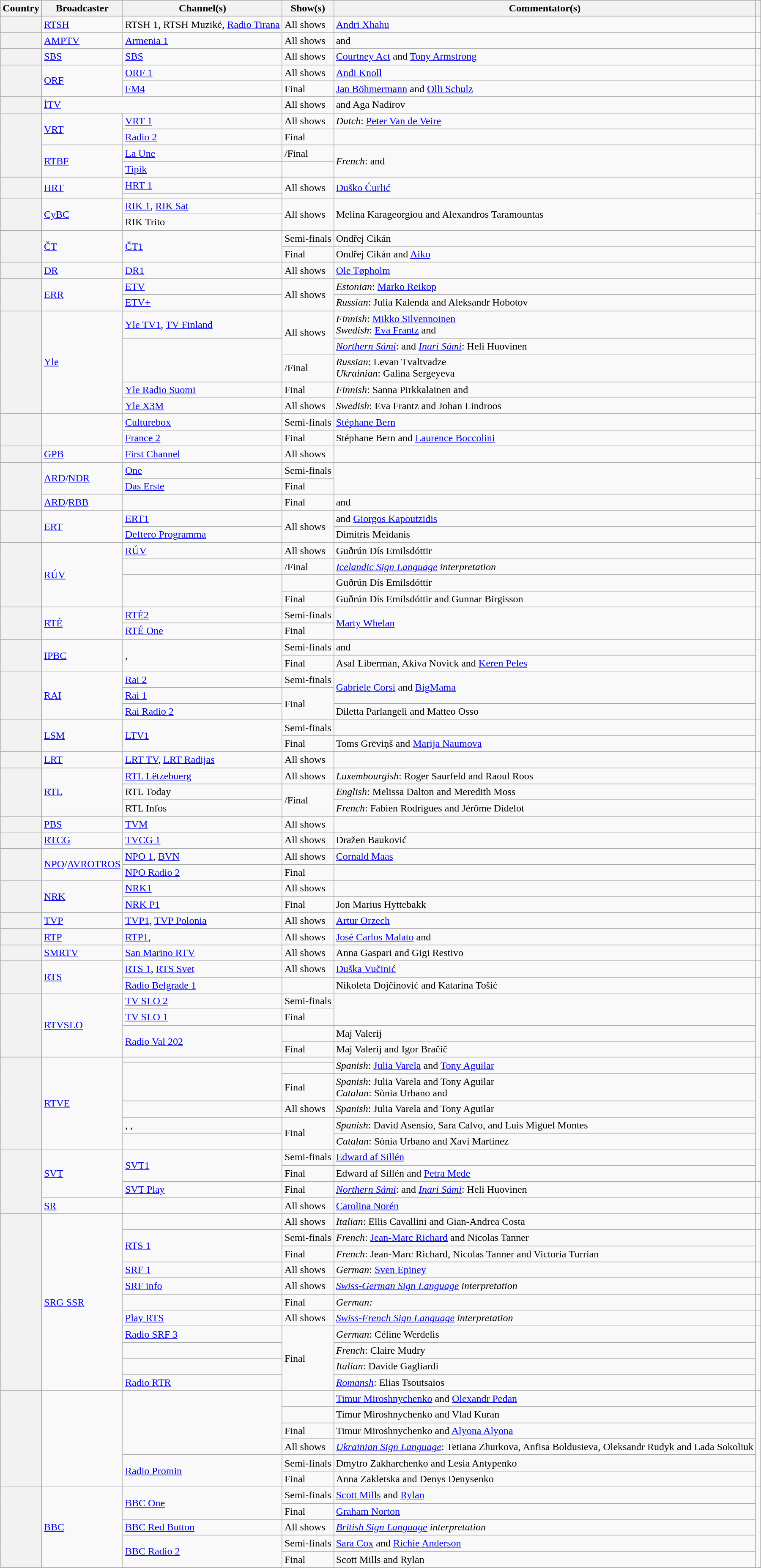<table class="wikitable plainrowheaders">
<tr>
<th scope="col">Country</th>
<th scope="col">Broadcaster</th>
<th scope="col">Channel(s)</th>
<th scope="col">Show(s)</th>
<th scope="col">Commentator(s)</th>
<th scope="col"></th>
</tr>
<tr>
<th scope="row"></th>
<td><a href='#'>RTSH</a></td>
<td>RTSH 1, RTSH Muzikë, <a href='#'>Radio Tirana</a></td>
<td>All shows</td>
<td><a href='#'>Andri Xhahu</a></td>
<td style="text-align:center"></td>
</tr>
<tr>
<th scope="row"></th>
<td><a href='#'>AMPTV</a></td>
<td><a href='#'>Armenia 1</a></td>
<td>All shows</td>
<td> and </td>
<td style="text-align:center"></td>
</tr>
<tr>
<th scope="row"></th>
<td><a href='#'>SBS</a></td>
<td><a href='#'>SBS</a></td>
<td>All shows</td>
<td><a href='#'>Courtney Act</a> and <a href='#'>Tony Armstrong</a></td>
<td style="text-align:center"></td>
</tr>
<tr>
<th scope="rowgroup" rowspan="2"></th>
<td rowspan="2"><a href='#'>ORF</a></td>
<td><a href='#'>ORF 1</a></td>
<td>All shows</td>
<td><a href='#'>Andi Knoll</a></td>
<td style="text-align:center"></td>
</tr>
<tr>
<td><a href='#'>FM4</a></td>
<td>Final</td>
<td><a href='#'>Jan Böhmermann</a> and <a href='#'>Olli Schulz</a></td>
<td style="text-align:center"></td>
</tr>
<tr>
<th scope="row"></th>
<td colspan="2"><a href='#'>İTV</a></td>
<td>All shows</td>
<td> and Aga Nadirov</td>
<td style="text-align:center"></td>
</tr>
<tr>
<th rowspan="4" scope="rowgroup"></th>
<td rowspan="2"><a href='#'>VRT</a></td>
<td><a href='#'>VRT 1</a></td>
<td>All shows</td>
<td><em>Dutch</em>: <a href='#'>Peter Van de Veire</a></td>
<td style="text-align:center" rowspan="2"></td>
</tr>
<tr>
<td><a href='#'>Radio 2</a></td>
<td>Final</td>
<td></td>
</tr>
<tr>
<td rowspan="2"><a href='#'>RTBF</a></td>
<td><a href='#'>La Une</a></td>
<td>/Final</td>
<td rowspan="2"><em>French</em>:  and </td>
<td rowspan="2" style="text-align:center"></td>
</tr>
<tr>
<td><a href='#'>Tipik</a></td>
<td></td>
</tr>
<tr>
<th scope="row" rowspan="2"></th>
<td rowspan="2"><a href='#'>HRT</a></td>
<td><a href='#'>HRT 1</a></td>
<td rowspan="2">All shows</td>
<td rowspan="2"><a href='#'>Duško Ćurlić</a></td>
<td style="text-align:center"></td>
</tr>
<tr>
<td></td>
<td style="text-align:center"></td>
</tr>
<tr>
<th rowspan="2" scope="row"></th>
<td rowspan="2"><a href='#'>CyBC</a></td>
<td><a href='#'>RIK 1</a>, <a href='#'>RIK Sat</a></td>
<td rowspan="2">All shows</td>
<td rowspan="2">Melina Karageorgiou and Alexandros Taramountas</td>
<td style="text-align:center"></td>
</tr>
<tr>
<td>RIK Trito</td>
<td style="text-align: center;"></td>
</tr>
<tr>
<th rowspan="2" scope="row"></th>
<td rowspan="2"><a href='#'>ČT</a></td>
<td rowspan="2"><a href='#'>ČT1</a></td>
<td>Semi-finals</td>
<td>Ondřej Cikán</td>
<td rowspan="2" style="text-align:center"></td>
</tr>
<tr>
<td>Final</td>
<td>Ondřej Cikán and <a href='#'>Aiko</a></td>
</tr>
<tr>
<th scope="row"></th>
<td><a href='#'>DR</a></td>
<td><a href='#'>DR1</a></td>
<td>All shows</td>
<td><a href='#'>Ole Tøpholm</a></td>
<td style="text-align:center"></td>
</tr>
<tr>
<th scope="rowgroup" rowspan="2"></th>
<td rowspan="2"><a href='#'>ERR</a></td>
<td><a href='#'>ETV</a></td>
<td rowspan="2">All shows</td>
<td><em>Estonian</em>: <a href='#'>Marko Reikop</a></td>
<td style="text-align:center" rowspan="2"></td>
</tr>
<tr>
<td><a href='#'>ETV+</a></td>
<td><em>Russian</em>: Julia Kalenda and Aleksandr Hobotov</td>
</tr>
<tr>
<th scope="rowgroup" rowspan="5"></th>
<td rowspan="5"><a href='#'>Yle</a></td>
<td><a href='#'>Yle TV1</a>, <a href='#'>TV Finland</a></td>
<td rowspan="2">All shows</td>
<td><em>Finnish</em>: <a href='#'>Mikko Silvennoinen</a><br><em>Swedish</em>: <a href='#'>Eva Frantz</a> and </td>
<td rowspan="3" style="text-align:center"></td>
</tr>
<tr>
<td rowspan="2"></td>
<td><em><a href='#'>Northern Sámi</a></em>:  and <em><a href='#'>Inari Sámi</a></em>: Heli Huovinen</td>
</tr>
<tr>
<td>/Final</td>
<td><em>Russian</em>: Levan Tvaltvadze<br><em>Ukrainian</em>: Galina Sergeyeva</td>
</tr>
<tr>
<td><a href='#'>Yle Radio Suomi</a></td>
<td>Final</td>
<td><em>Finnish</em>: Sanna Pirkkalainen and </td>
<td rowspan="2" style="text-align:center"></td>
</tr>
<tr>
<td><a href='#'>Yle X3M</a></td>
<td>All shows</td>
<td><em>Swedish</em>: Eva Frantz and Johan Lindroos</td>
</tr>
<tr>
<th rowspan="2" scope="row"></th>
<td rowspan="2"></td>
<td><a href='#'>Culturebox</a></td>
<td>Semi-finals</td>
<td><a href='#'>Stéphane Bern</a></td>
<td rowspan="2" style="text-align:center"></td>
</tr>
<tr>
<td><a href='#'>France 2</a></td>
<td>Final</td>
<td>Stéphane Bern and <a href='#'>Laurence Boccolini</a></td>
</tr>
<tr>
<th scope="row"></th>
<td><a href='#'>GPB</a></td>
<td><a href='#'>First Channel</a></td>
<td>All shows</td>
<td></td>
<td style="text-align:center"></td>
</tr>
<tr>
<th scope="row" rowspan=3></th>
<td rowspan=2><a href='#'>ARD</a>/<a href='#'>NDR</a></td>
<td><a href='#'>One</a></td>
<td>Semi-finals</td>
<td rowspan="2" scope="row"></td>
<td style="text-align:center"></td>
</tr>
<tr>
<td><a href='#'>Das Erste</a></td>
<td>Final</td>
<td style="text-align:center"></td>
</tr>
<tr>
<td><a href='#'>ARD</a>/<a href='#'>RBB</a></td>
<td></td>
<td>Final</td>
<td> and </td>
<td style="text-align:center"></td>
</tr>
<tr>
<th scope="row" rowspan="2"></th>
<td rowspan="2"><a href='#'>ERT</a></td>
<td><a href='#'>ERT1</a></td>
<td rowspan="2">All shows</td>
<td> and <a href='#'>Giorgos Kapoutzidis</a></td>
<td style="text-align:center" rowspan="2"></td>
</tr>
<tr>
<td><a href='#'>Deftero Programma</a></td>
<td>Dimitris Meidanis</td>
</tr>
<tr>
<th scope="row" rowspan="4"></th>
<td rowspan="4"><a href='#'>RÚV</a></td>
<td><a href='#'>RÚV</a></td>
<td>All shows</td>
<td>Guðrún Dís Emilsdóttir</td>
<td style="text-align:center" rowspan="2"></td>
</tr>
<tr>
<td></td>
<td>/Final</td>
<td><em><a href='#'>Icelandic Sign Language</a> interpretation</em></td>
</tr>
<tr>
<td rowspan="2"></td>
<td></td>
<td>Guðrún Dís Emilsdóttir</td>
<td style="text-align:center" rowspan="2"></td>
</tr>
<tr>
<td>Final</td>
<td>Guðrún Dís Emilsdóttir and Gunnar Birgisson</td>
</tr>
<tr>
<th scope="row" rowspan="2"></th>
<td rowspan="2"><a href='#'>RTÉ</a></td>
<td><a href='#'>RTÉ2</a></td>
<td>Semi-finals</td>
<td rowspan="2"><a href='#'>Marty Whelan</a></td>
<td rowspan="2" style="text-align:center"></td>
</tr>
<tr>
<td><a href='#'>RTÉ One</a></td>
<td>Final</td>
</tr>
<tr>
<th scope="row" rowspan="2"></th>
<td rowspan="2"><a href='#'>IPBC</a></td>
<td rowspan="2">, </td>
<td>Semi-finals</td>
<td> and </td>
<td rowspan="2" style="text-align:center"></td>
</tr>
<tr>
<td>Final</td>
<td>Asaf Liberman, Akiva Novick and <a href='#'>Keren Peles</a></td>
</tr>
<tr>
<th scope="row" rowspan="3"></th>
<td rowspan="3"><a href='#'>RAI</a></td>
<td><a href='#'>Rai 2</a></td>
<td>Semi-finals</td>
<td rowspan="2"><a href='#'>Gabriele Corsi</a> and <a href='#'>BigMama</a></td>
<td rowspan="3" style="text-align:center"></td>
</tr>
<tr>
<td><a href='#'>Rai 1</a></td>
<td rowspan="2">Final</td>
</tr>
<tr>
<td><a href='#'>Rai Radio 2</a></td>
<td>Diletta Parlangeli and Matteo Osso</td>
</tr>
<tr>
<th scope="row" rowspan="2"></th>
<td rowspan="2"><a href='#'>LSM</a></td>
<td rowspan="2"><a href='#'>LTV1</a></td>
<td>Semi-finals</td>
<td></td>
<td style="text-align:center" rowspan="2"></td>
</tr>
<tr>
<td>Final</td>
<td>Toms Grēviņš and <a href='#'>Marija Naumova</a></td>
</tr>
<tr>
<th scope="row"></th>
<td><a href='#'>LRT</a></td>
<td><a href='#'>LRT TV</a>, <a href='#'>LRT Radijas</a></td>
<td>All shows</td>
<td></td>
<td style="text-align:center"></td>
</tr>
<tr>
<th scope="rowgroup" rowspan="3"></th>
<td rowspan="3"><a href='#'>RTL</a></td>
<td><a href='#'>RTL Lëtzebuerg</a></td>
<td>All shows</td>
<td><em>Luxembourgish</em>: Roger Saurfeld and Raoul Roos</td>
<td rowspan="3" style="text-align:center"></td>
</tr>
<tr>
<td>RTL Today</td>
<td rowspan="2">/Final</td>
<td><em>English</em>: Melissa Dalton and Meredith Moss</td>
</tr>
<tr>
<td>RTL Infos</td>
<td><em>French</em>: Fabien Rodrigues and Jérôme Didelot</td>
</tr>
<tr>
<th scope="row"></th>
<td><a href='#'>PBS</a></td>
<td><a href='#'>TVM</a></td>
<td>All shows</td>
<td></td>
<td style="text-align:center"></td>
</tr>
<tr>
<th scope="row"></th>
<td><a href='#'>RTCG</a></td>
<td><a href='#'>TVCG 1</a></td>
<td>All shows</td>
<td>Dražen Bauković</td>
<td style="text-align:center"></td>
</tr>
<tr>
<th scope="row" rowspan="2"></th>
<td rowspan="2"><a href='#'>NPO</a>/<a href='#'>AVROTROS</a></td>
<td><a href='#'>NPO 1</a>, <a href='#'>BVN</a></td>
<td>All shows</td>
<td><a href='#'>Cornald Maas</a></td>
<td rowspan="2"></td>
</tr>
<tr>
<td><a href='#'>NPO Radio 2</a></td>
<td>Final</td>
<td></td>
</tr>
<tr>
<th scope="row" rowspan="2"></th>
<td rowspan="2"><a href='#'>NRK</a></td>
<td><a href='#'>NRK1</a></td>
<td>All shows</td>
<td></td>
<td style="text-align:center"></td>
</tr>
<tr>
<td><a href='#'>NRK P1</a></td>
<td>Final</td>
<td>Jon Marius Hyttebakk</td>
<td style="text-align:center"></td>
</tr>
<tr>
<th scope="row"></th>
<td><a href='#'>TVP</a></td>
<td><a href='#'>TVP1</a>, <a href='#'>TVP Polonia</a></td>
<td>All shows</td>
<td><a href='#'>Artur Orzech</a></td>
<td style="text-align:center"></td>
</tr>
<tr>
<th scope="row"></th>
<td><a href='#'>RTP</a></td>
<td><a href='#'>RTP1</a>, </td>
<td>All shows</td>
<td><a href='#'>José Carlos Malato</a> and </td>
<td style="text-align:center"></td>
</tr>
<tr>
<th scope="row"></th>
<td><a href='#'>SMRTV</a></td>
<td><a href='#'>San Marino RTV</a></td>
<td>All shows</td>
<td>Anna Gaspari and Gigi Restivo</td>
<td style="text-align:center"></td>
</tr>
<tr>
<th scope="row" rowspan="2"></th>
<td rowspan="2"><a href='#'>RTS</a></td>
<td><a href='#'>RTS 1</a>, <a href='#'>RTS Svet</a></td>
<td>All shows</td>
<td><a href='#'>Duška Vučinić</a></td>
<td style="text-align:center"></td>
</tr>
<tr>
<td><a href='#'>Radio Belgrade 1</a></td>
<td></td>
<td>Nikoleta Dojčinović and Katarina Tošić</td>
<td style="text-align:center"></td>
</tr>
<tr>
<th scope="rowgroup" rowspan="4"></th>
<td rowspan="4"><a href='#'>RTVSLO</a></td>
<td><a href='#'>TV SLO 2</a></td>
<td>Semi-finals</td>
<td rowspan="2"></td>
<td rowspan="4" style="text-align:center"></td>
</tr>
<tr>
<td><a href='#'>TV SLO 1</a></td>
<td>Final</td>
</tr>
<tr>
<td rowspan="2"><a href='#'>Radio Val 202</a></td>
<td></td>
<td>Maj Valerij</td>
</tr>
<tr>
<td>Final</td>
<td>Maj Valerij and Igor Bračič</td>
</tr>
<tr>
<th scope="rowgroup" rowspan="6"></th>
<td rowspan="6"><a href='#'>RTVE</a></td>
<td></td>
<td></td>
<td rowspan="2"><em>Spanish</em>: <a href='#'>Julia Varela</a> and <a href='#'>Tony Aguilar</a></td>
<td rowspan="6" style="text-align:center"></td>
</tr>
<tr>
<td rowspan="2"></td>
<td></td>
</tr>
<tr>
<td>Final</td>
<td><em>Spanish</em>: Julia Varela and Tony Aguilar<br><em>Catalan</em>: Sònia Urbano and </td>
</tr>
<tr>
<td></td>
<td>All shows</td>
<td><em>Spanish</em>: Julia Varela and Tony Aguilar</td>
</tr>
<tr>
<td>, , </td>
<td rowspan="2">Final</td>
<td><em>Spanish</em>: David Asensio, Sara Calvo, and Luis Miguel Montes</td>
</tr>
<tr>
<td></td>
<td><em>Catalan</em>: Sònia Urbano and Xavi Martínez</td>
</tr>
<tr>
<th scope="rowgroup" rowspan="4"></th>
<td rowspan="3"><a href='#'>SVT</a></td>
<td rowspan="2"><a href='#'>SVT1</a></td>
<td>Semi-finals</td>
<td><a href='#'>Edward af Sillén</a></td>
<td rowspan="2" style="text-align:center"></td>
</tr>
<tr>
<td>Final</td>
<td>Edward af Sillén and <a href='#'>Petra Mede</a></td>
</tr>
<tr>
<td><a href='#'>SVT Play</a></td>
<td>Final</td>
<td><em><a href='#'>Northern Sámi</a></em>:  and <em><a href='#'>Inari Sámi</a></em>: Heli Huovinen</td>
<td style="text-align:center"></td>
</tr>
<tr>
<td><a href='#'>SR</a></td>
<td></td>
<td>All shows</td>
<td><a href='#'>Carolina Norén</a></td>
<td style="text-align:center"></td>
</tr>
<tr>
<th rowspan="11" scope="row"></th>
<td rowspan="11"><a href='#'>SRG SSR</a></td>
<td></td>
<td>All shows</td>
<td><em>Italian</em>: Ellis Cavallini and Gian-Andrea Costa</td>
<td style="text-align:center"></td>
</tr>
<tr>
<td rowspan="2"><a href='#'>RTS 1</a></td>
<td>Semi-finals</td>
<td><em>French</em>: <a href='#'>Jean-Marc Richard</a> and Nicolas Tanner</td>
<td style="text-align:center" rowspan="2"></td>
</tr>
<tr>
<td>Final</td>
<td><em>French</em>: Jean-Marc Richard, Nicolas Tanner and Victoria Turrian</td>
</tr>
<tr>
<td><a href='#'>SRF 1</a></td>
<td>All shows</td>
<td><em>German</em>: <a href='#'>Sven Epiney</a></td>
<td style="text-align:center"></td>
</tr>
<tr>
<td><a href='#'>SRF info</a></td>
<td>All shows</td>
<td><em><a href='#'>Swiss-German Sign Language</a> interpretation</em></td>
<td style="text-align:center"></td>
</tr>
<tr>
<td></td>
<td>Final</td>
<td><em>German:</em> </td>
<td style="text-align:center"></td>
</tr>
<tr>
<td><a href='#'>Play RTS</a></td>
<td>All shows</td>
<td><em><a href='#'>Swiss-French Sign Language</a> interpretation</em></td>
<td style="text-align:center"></td>
</tr>
<tr>
<td><a href='#'>Radio SRF 3</a></td>
<td rowspan="4">Final</td>
<td><em>German</em>: Céline Werdelis</td>
<td style="text-align:center" rowspan="4"></td>
</tr>
<tr>
<td></td>
<td><em>French</em>: Claire Mudry</td>
</tr>
<tr>
<td></td>
<td><em>Italian</em>: Davide Gagliardi</td>
</tr>
<tr>
<td><a href='#'>Radio RTR</a></td>
<td><em><a href='#'>Romansh</a></em>: Elias Tsoutsaios</td>
</tr>
<tr>
<th scope="rowgroup" rowspan="6"></th>
<td rowspan="6"></td>
<td rowspan="4"></td>
<td></td>
<td><a href='#'>Timur Miroshnychenko</a> and <a href='#'>Olexandr Pedan</a></td>
<td rowspan="6" style="text-align:center"></td>
</tr>
<tr>
<td></td>
<td>Timur Miroshnychenko and Vlad Kuran</td>
</tr>
<tr>
<td>Final</td>
<td>Timur Miroshnychenko and <a href='#'>Alyona Alyona</a></td>
</tr>
<tr>
<td>All shows</td>
<td><em><a href='#'>Ukrainian Sign Language</a></em>: Tetiana Zhurkova, Anfisa Boldusieva, Oleksandr Rudyk and Lada Sokoliuk</td>
</tr>
<tr>
<td rowspan="2"><a href='#'>Radio Promin</a></td>
<td>Semi-finals</td>
<td>Dmytro Zakharchenko and Lesia Antypenko</td>
</tr>
<tr>
<td>Final</td>
<td>Anna Zakletska and Denys Denysenko</td>
</tr>
<tr>
<th rowspan="5" scope="row"></th>
<td rowspan="5"><a href='#'>BBC</a></td>
<td rowspan="2"><a href='#'>BBC One</a></td>
<td>Semi-finals</td>
<td><a href='#'>Scott Mills</a> and <a href='#'>Rylan</a></td>
<td rowspan="5" style="text-align:center"></td>
</tr>
<tr>
<td>Final</td>
<td><a href='#'>Graham Norton</a></td>
</tr>
<tr>
<td><a href='#'>BBC Red Button</a></td>
<td>All shows</td>
<td><em><a href='#'>British Sign Language</a> interpretation</em></td>
</tr>
<tr>
<td rowspan="2"><a href='#'>BBC Radio 2</a></td>
<td>Semi-finals</td>
<td><a href='#'>Sara Cox</a> and <a href='#'>Richie Anderson</a></td>
</tr>
<tr>
<td>Final</td>
<td>Scott Mills and Rylan</td>
</tr>
</table>
